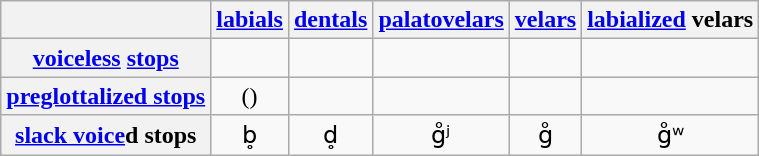<table class="wikitable">
<tr>
<th></th>
<th><a href='#'>labials</a></th>
<th><a href='#'>dentals</a></th>
<th><a href='#'>palatovelars</a></th>
<th><a href='#'>velars</a></th>
<th><a href='#'>labialized</a> velars</th>
</tr>
<tr>
<th><a href='#'>voiceless</a> <a href='#'>stops</a></th>
<td align=center></td>
<td align=center></td>
<td align=center></td>
<td align=center></td>
<td align=center></td>
</tr>
<tr>
<th><a href='#'>preglottalized stops</a></th>
<td align=center>()</td>
<td align=center></td>
<td align=center></td>
<td align=center></td>
<td align=center></td>
</tr>
<tr>
<th><a href='#'>slack voice</a>d stops</th>
<td align=center>b̥</td>
<td align=center>d̥</td>
<td align=center>g̊ʲ</td>
<td align=center>g̊</td>
<td align=center>g̊ʷ</td>
</tr>
</table>
